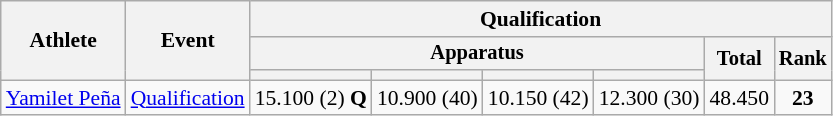<table class="wikitable" style="font-size:90%">
<tr>
<th rowspan=3>Athlete</th>
<th rowspan=3>Event</th>
<th colspan =8>Qualification</th>
</tr>
<tr style="font-size:95%">
<th colspan=4>Apparatus</th>
<th rowspan=2>Total</th>
<th rowspan=2>Rank</th>
</tr>
<tr style="font-size:95%">
<th></th>
<th></th>
<th></th>
<th></th>
</tr>
<tr align=center>
<td align=left><a href='#'>Yamilet Peña</a></td>
<td style="text-align:left;" rowspan="5"><a href='#'>Qualification</a></td>
<td>15.100 (2) <strong>Q</strong></td>
<td>10.900 (40)</td>
<td>10.150 (42)</td>
<td>12.300 (30)</td>
<td>48.450</td>
<td><strong>23</strong></td>
</tr>
</table>
